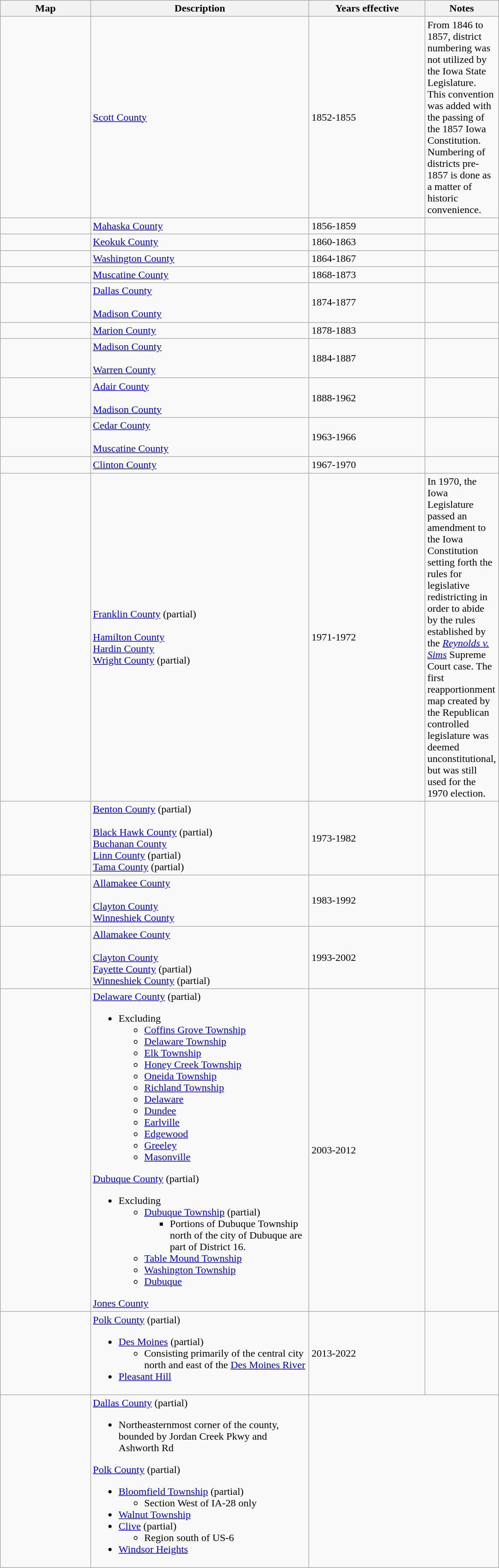<table class="wikitable sortable">
<tr>
<th style="width:100pt;">Map</th>
<th style="width:250pt;">Description</th>
<th style="width:130pt;">Years effective</th>
<th style="width:15pt;">Notes</th>
</tr>
<tr>
<td></td>
<td><a href='#'>Scott County</a></td>
<td>1852-1855</td>
<td>From 1846 to 1857, district numbering was not utilized by the Iowa State Legislature. This convention was added with the passing of the 1857 Iowa Constitution. Numbering of districts pre-1857 is done as a matter of historic convenience.</td>
</tr>
<tr>
<td></td>
<td><a href='#'>Mahaska County</a></td>
<td>1856-1859</td>
<td></td>
</tr>
<tr>
<td></td>
<td><a href='#'>Keokuk County</a></td>
<td>1860-1863</td>
<td></td>
</tr>
<tr>
<td></td>
<td><a href='#'>Washington County</a></td>
<td>1864-1867</td>
<td></td>
</tr>
<tr>
<td></td>
<td><a href='#'>Muscatine County</a></td>
<td>1868-1873</td>
<td></td>
</tr>
<tr>
<td></td>
<td><a href='#'>Dallas County</a><br><br><a href='#'>Madison County</a></td>
<td>1874-1877</td>
<td></td>
</tr>
<tr>
<td></td>
<td><a href='#'>Marion County</a></td>
<td>1878-1883</td>
<td></td>
</tr>
<tr>
<td></td>
<td><a href='#'>Madison County</a><br><br><a href='#'>Warren County</a></td>
<td>1884-1887</td>
<td></td>
</tr>
<tr>
<td></td>
<td><a href='#'>Adair County</a><br><br><a href='#'>Madison County</a></td>
<td>1888-1962</td>
<td></td>
</tr>
<tr>
<td></td>
<td><a href='#'>Cedar County</a><br><br><a href='#'>Muscatine County</a></td>
<td>1963-1966</td>
<td></td>
</tr>
<tr>
<td></td>
<td><a href='#'>Clinton County</a></td>
<td>1967-1970</td>
<td></td>
</tr>
<tr>
<td></td>
<td><a href='#'>Franklin County</a> (partial)<br><br><a href='#'>Hamilton County</a><br>
<a href='#'>Hardin County</a><br>
<a href='#'>Wright County</a> (partial)</td>
<td>1971-1972</td>
<td>In 1970, the Iowa Legislature passed an amendment to the Iowa Constitution setting forth the rules for legislative redistricting in order to abide by the rules established by the <em><a href='#'>Reynolds v. Sims</a></em> Supreme Court case. The first reapportionment map created by the Republican controlled legislature was deemed unconstitutional, but was still used for the 1970 election.</td>
</tr>
<tr>
<td></td>
<td><a href='#'>Benton County</a> (partial)<br><br><a href='#'>Black Hawk County</a> (partial)<br>
<a href='#'>Buchanan County</a><br>
<a href='#'>Linn County</a> (partial)<br>
<a href='#'>Tama County</a> (partial)</td>
<td>1973-1982</td>
<td></td>
</tr>
<tr>
<td></td>
<td><a href='#'>Allamakee County</a><br><br><a href='#'>Clayton County</a><br>
<a href='#'>Winneshiek County</a></td>
<td>1983-1992</td>
<td></td>
</tr>
<tr>
<td></td>
<td><a href='#'>Allamakee County</a><br><br><a href='#'>Clayton County</a><br>
<a href='#'>Fayette County</a> (partial)<br>
<a href='#'>Winneshiek County</a> (partial)</td>
<td>1993-2002</td>
<td></td>
</tr>
<tr>
<td></td>
<td><a href='#'>Delaware County</a> (partial)<br><ul><li>Excluding<ul><li><a href='#'>Coffins Grove Township</a></li><li><a href='#'>Delaware Township</a></li><li><a href='#'>Elk Township</a></li><li><a href='#'>Honey Creek Township</a></li><li><a href='#'>Oneida Township</a></li><li><a href='#'>Richland Township</a></li><li><a href='#'>Delaware</a></li><li><a href='#'>Dundee</a></li><li><a href='#'>Earlville</a></li><li><a href='#'>Edgewood</a></li><li><a href='#'>Greeley</a></li><li><a href='#'>Masonville</a></li></ul></li></ul><a href='#'>Dubuque County</a> (partial)<ul><li>Excluding<ul><li><a href='#'>Dubuque Township</a> (partial)<ul><li>Portions of Dubuque Township north of the city of Dubuque are part of District 16.</li></ul></li><li><a href='#'>Table Mound Township</a></li><li><a href='#'>Washington Township</a></li><li><a href='#'>Dubuque</a></li></ul></li></ul><a href='#'>Jones County</a></td>
<td>2003-2012</td>
<td></td>
</tr>
<tr>
<td></td>
<td><a href='#'>Polk County</a> (partial)<br><ul><li><a href='#'>Des Moines</a> (partial)<ul><li>Consisting primarily of the central city north and east of the <a href='#'>Des Moines River</a></li></ul></li><li><a href='#'>Pleasant Hill</a></li></ul></td>
<td>2013-2022</td>
<td></td>
</tr>
<tr>
<td></td>
<td><a href='#'>Dallas County</a> (partial)<br><ul><li>Northeasternmost corner of the county, bounded by Jordan Creek Pkwy and Ashworth Rd</li></ul><a href='#'>Polk County</a> (partial)<ul><li><a href='#'>Bloomfield Township</a> (partial)<ul><li>Section West of IA-28 only</li></ul></li><li><a href='#'>Walnut Township</a></li><li><a href='#'>Clive</a> (partial)<ul><li>Region south of US-6</li></ul></li><li><a href='#'>Windsor Heights</a></li></ul></td>
</tr>
</table>
